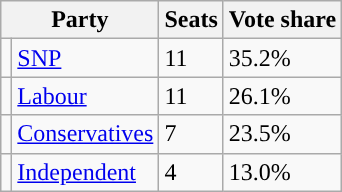<table class="wikitable">
<tr>
<th scope="col"; colspan="2">Party</th>
<th scope="col">Seats</th>
<th scope="col">Vote share</th>
</tr>
<tr>
<td style="background-color: "></td>
<td scope="row"><a href='#'>SNP</a></td>
<td>11</td>
<td>35.2%</td>
</tr>
<tr>
<td style="background-color: "></td>
<td scope="row"><a href='#'>Labour</a></td>
<td>11</td>
<td>26.1%</td>
</tr>
<tr>
<td style="background-color: "></td>
<td scope="row"><a href='#'>Conservatives</a></td>
<td>7</td>
<td>23.5%</td>
</tr>
<tr>
<td style="background-color: "></td>
<td scope="row"><a href='#'>Independent</a></td>
<td>4</td>
<td>13.0%</td>
</tr>
</table>
